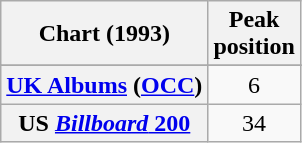<table class="wikitable sortable plainrowheaders">
<tr>
<th>Chart (1993)</th>
<th>Peak<br>position</th>
</tr>
<tr>
</tr>
<tr>
</tr>
<tr>
</tr>
<tr>
</tr>
<tr>
</tr>
<tr>
</tr>
<tr>
<th scope="row"><a href='#'>UK Albums</a> (<a href='#'>OCC</a>)</th>
<td align="center">6</td>
</tr>
<tr>
<th scope="row">US <a href='#'><em>Billboard</em> 200</a></th>
<td align="center">34</td>
</tr>
</table>
